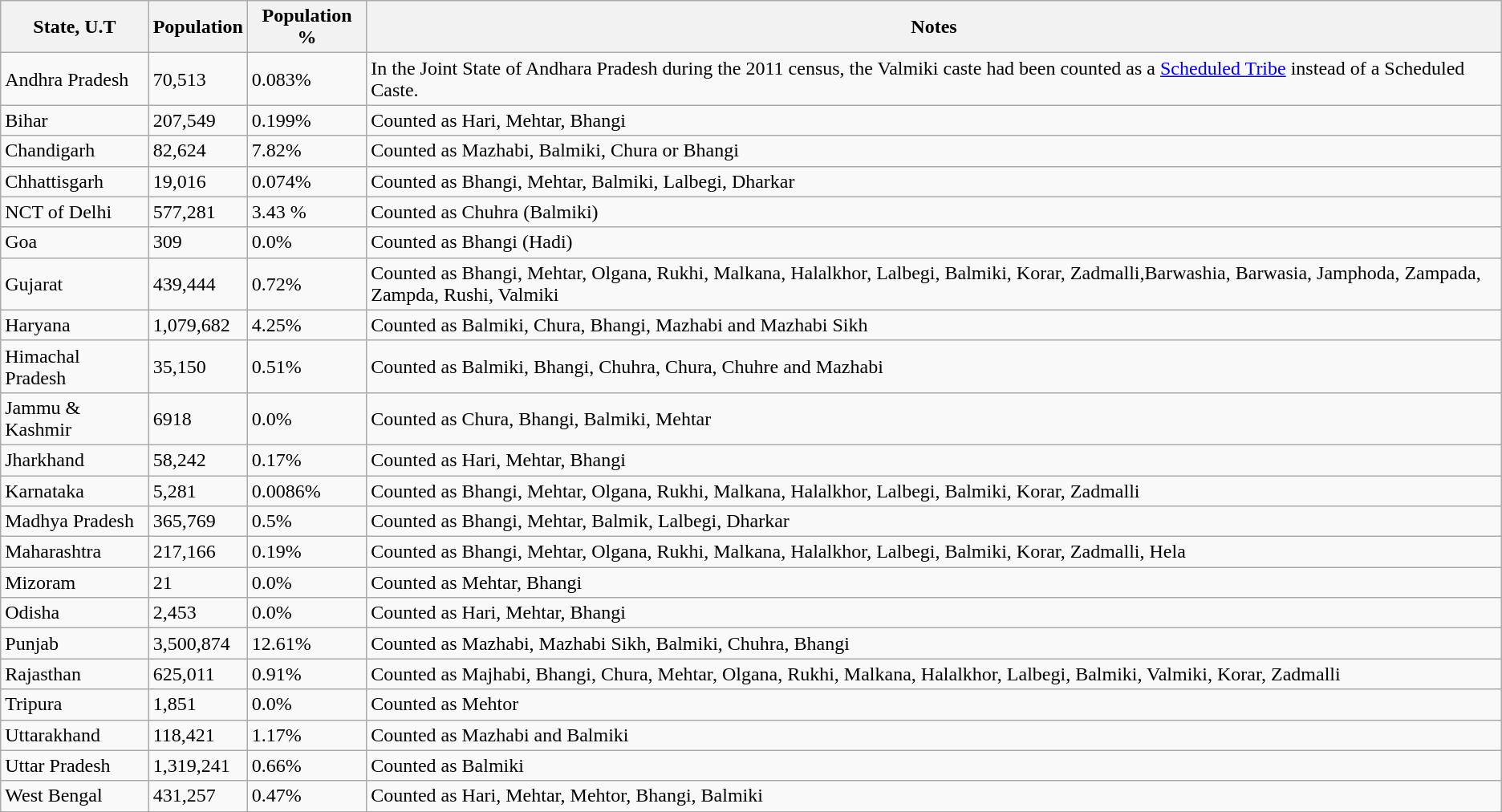<table class="wikitable sortable">
<tr>
<th>State, U.T</th>
<th>Population</th>
<th>Population %</th>
<th>Notes</th>
</tr>
<tr>
<td>Andhra Pradesh</td>
<td>70,513</td>
<td>0.083%</td>
<td>In the Joint State of Andhara Pradesh during the 2011 census, the Valmiki caste had been counted as a <a href='#'>Scheduled Tribe</a> instead of a Scheduled Caste. </td>
</tr>
<tr>
<td>Bihar</td>
<td>207,549</td>
<td>0.199%</td>
<td>Counted as Hari, Mehtar, Bhangi</td>
</tr>
<tr>
<td>Chandigarh</td>
<td>82,624</td>
<td>7.82%</td>
<td>Counted as Mazhabi, Balmiki, Chura or Bhangi</td>
</tr>
<tr>
<td>Chhattisgarh</td>
<td>19,016</td>
<td>0.074%</td>
<td>Counted as Bhangi, Mehtar, Balmiki, Lalbegi,  Dharkar</td>
</tr>
<tr>
<td>NCT of Delhi</td>
<td>577,281</td>
<td>3.43 %</td>
<td>Counted as Chuhra (Balmiki)</td>
</tr>
<tr>
<td>Goa</td>
<td>309</td>
<td>0.0%</td>
<td>Counted as Bhangi (Hadi)</td>
</tr>
<tr>
<td>Gujarat</td>
<td>439,444</td>
<td>0.72%</td>
<td>Counted as Bhangi, Mehtar, Olgana, Rukhi,  Malkana,  Halalkhor,  Lalbegi,  Balmiki,  Korar,  Zadmalli,Barwashia, Barwasia, Jamphoda, Zampada, Zampda, Rushi, Valmiki</td>
</tr>
<tr>
<td>Haryana</td>
<td>1,079,682</td>
<td>4.25%</td>
<td>Counted as Balmiki, Chura, Bhangi, Mazhabi and Mazhabi Sikh</td>
</tr>
<tr>
<td>Himachal Pradesh</td>
<td>35,150</td>
<td>0.51%</td>
<td>Counted as Balmiki,  Bhangi,  Chuhra, Chura,  Chuhre and Mazhabi</td>
</tr>
<tr>
<td>Jammu & Kashmir</td>
<td>6918</td>
<td>0.0%</td>
<td>Counted as Chura, Bhangi, Balmiki, Mehtar</td>
</tr>
<tr>
<td>Jharkhand</td>
<td>58,242</td>
<td>0.17%</td>
<td>Counted as Hari, Mehtar, Bhangi</td>
</tr>
<tr>
<td>Karnataka</td>
<td>5,281</td>
<td>0.0086%</td>
<td>Counted as Bhangi, Mehtar, Olgana, Rukhi,  Malkana,  Halalkhor,  Lalbegi,  Balmiki, Korar,  Zadmalli</td>
</tr>
<tr>
<td>Madhya Pradesh</td>
<td>365,769</td>
<td>0.5%</td>
<td>Counted as Bhangi, Mehtar, Balmik, Lalbegi,  Dharkar</td>
</tr>
<tr>
<td>Maharashtra</td>
<td>217,166</td>
<td>0.19%</td>
<td>Counted as Bhangi, Mehtar, Olgana, Rukhi,  Malkana,  Halalkhor,  Lalbegi,  Balmiki,  Korar,  Zadmalli, Hela</td>
</tr>
<tr>
<td>Mizoram</td>
<td>21</td>
<td>0.0%</td>
<td>Counted as Mehtar, Bhangi</td>
</tr>
<tr>
<td>Odisha</td>
<td>2,453</td>
<td>0.0%</td>
<td>Counted as Hari, Mehtar, Bhangi</td>
</tr>
<tr>
<td>Punjab</td>
<td>3,500,874</td>
<td>12.61%</td>
<td>Counted as Mazhabi, Mazhabi Sikh, Balmiki, Chuhra, Bhangi</td>
</tr>
<tr>
<td>Rajasthan</td>
<td>625,011</td>
<td>0.91%</td>
<td>Counted as Majhabi, Bhangi, Chura, Mehtar, Olgana,  Rukhi,  Malkana,  Halalkhor,  Lalbegi,  Balmiki,  Valmiki,  Korar,  Zadmalli</td>
</tr>
<tr>
<td>Tripura</td>
<td>1,851</td>
<td>0.0%</td>
<td>Counted as Mehtor</td>
</tr>
<tr>
<td>Uttarakhand</td>
<td>118,421</td>
<td>1.17%</td>
<td>Counted as Mazhabi and Balmiki</td>
</tr>
<tr>
<td>Uttar Pradesh</td>
<td>1,319,241</td>
<td>0.66%</td>
<td>Counted as Balmiki</td>
</tr>
<tr>
<td>West Bengal</td>
<td>431,257</td>
<td>0.47%</td>
<td>Counted as Hari, Mehtar,  Mehtor,  Bhangi, Balmiki</td>
</tr>
</table>
